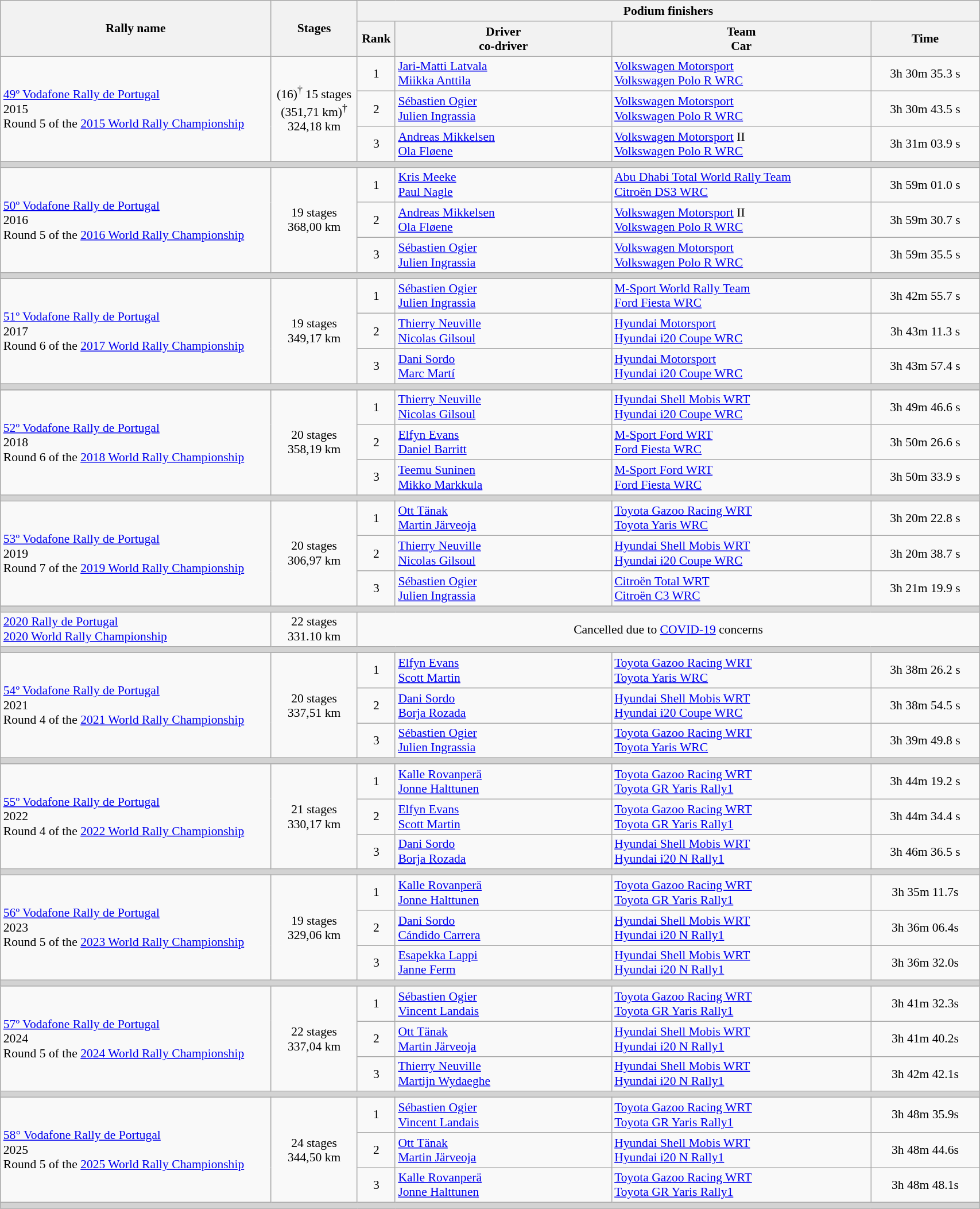<table class="wikitable" border="1" style="width: 90%; font-size:90%;">
<tr style="background:#efefef;">
<th width=25% rowspan="2">Rally name</th>
<th width=8% rowspan="2">Stages</th>
<th colspan="4">Podium finishers</th>
</tr>
<tr>
<th width=3%>Rank</th>
<th width=20%>Driver<br>co-driver</th>
<th width=24%>Team<br>Car</th>
<th width=10%>Time</th>
</tr>
<tr>
<td rowspan="3"><a href='#'>49º Vodafone Rally de Portugal</a><br>2015<br>Round 5 of the <a href='#'>2015 World Rally Championship</a></td>
<td rowspan="3" align="center">(16)<sup>†</sup> 15 stages<br> (351,71 km)<sup>†</sup> 324,18 km</td>
<td align="center">1</td>
<td> <a href='#'>Jari-Matti Latvala</a> <br> <a href='#'>Miikka Anttila</a></td>
<td> <a href='#'>Volkswagen Motorsport</a><br> <a href='#'>Volkswagen Polo R WRC</a></td>
<td align="center">3h 30m 35.3 s</td>
</tr>
<tr>
<td align="center">2</td>
<td> <a href='#'>Sébastien Ogier</a><br> <a href='#'>Julien Ingrassia</a></td>
<td> <a href='#'>Volkswagen Motorsport</a><br> <a href='#'>Volkswagen Polo R WRC</a></td>
<td align="center">3h 30m 43.5 s</td>
</tr>
<tr>
<td align="center">3</td>
<td> <a href='#'>Andreas Mikkelsen</a> <br> <a href='#'>Ola Fløene</a></td>
<td> <a href='#'>Volkswagen Motorsport</a> II <br> <a href='#'>Volkswagen Polo R WRC</a></td>
<td align="center">3h 31m 03.9 s</td>
</tr>
<tr style="background:lightgrey;">
<td colspan="6"></td>
</tr>
<tr>
<td rowspan="3"><a href='#'>50º Vodafone Rally de Portugal</a><br>2016<br>Round 5 of the <a href='#'>2016 World Rally Championship</a></td>
<td rowspan="3" align="center">19 stages <br> 368,00 km</td>
<td align="center">1</td>
<td> <a href='#'>Kris Meeke</a> <br> <a href='#'>Paul Nagle</a></td>
<td> <a href='#'>Abu Dhabi Total World Rally Team</a><br> <a href='#'>Citroën DS3 WRC</a></td>
<td align="center">3h 59m 01.0 s</td>
</tr>
<tr>
<td align="center">2</td>
<td> <a href='#'>Andreas Mikkelsen</a> <br> <a href='#'>Ola Fløene</a></td>
<td> <a href='#'>Volkswagen Motorsport</a> II <br> <a href='#'>Volkswagen Polo R WRC</a></td>
<td align="center">3h 59m 30.7 s</td>
</tr>
<tr>
<td align="center">3</td>
<td> <a href='#'>Sébastien Ogier</a><br> <a href='#'>Julien Ingrassia</a></td>
<td> <a href='#'>Volkswagen Motorsport</a><br> <a href='#'>Volkswagen Polo R WRC</a></td>
<td align="center">3h 59m 35.5 s</td>
</tr>
<tr style="background:lightgrey;">
<td colspan="6"></td>
</tr>
<tr>
</tr>
<tr>
<td rowspan="3"><a href='#'>51º Vodafone Rally de Portugal</a><br>2017<br>Round 6 of the <a href='#'>2017 World Rally Championship</a></td>
<td rowspan="3" align="center">19 stages <br> 349,17 km</td>
<td align="center">1</td>
<td> <a href='#'>Sébastien Ogier</a> <br>  <a href='#'>Julien Ingrassia</a></td>
<td> <a href='#'>M-Sport World Rally Team</a> <br>  <a href='#'>Ford Fiesta WRC</a></td>
<td align="center">3h 42m 55.7 s</td>
</tr>
<tr>
<td align="center">2</td>
<td> <a href='#'>Thierry Neuville</a> <br>  <a href='#'>Nicolas Gilsoul</a></td>
<td> <a href='#'>Hyundai Motorsport</a> <br>  <a href='#'>Hyundai i20 Coupe WRC</a></td>
<td align="center">3h 43m 11.3 s</td>
</tr>
<tr>
<td align="center">3</td>
<td> <a href='#'>Dani Sordo</a> <br>  <a href='#'>Marc Martí</a></td>
<td> <a href='#'>Hyundai Motorsport</a> <br>  <a href='#'>Hyundai i20 Coupe WRC</a></td>
<td align="center">3h 43m 57.4 s</td>
</tr>
<tr style="background:lightgrey;">
<td colspan="6"></td>
</tr>
<tr>
</tr>
<tr>
<td rowspan="3"><a href='#'>52º Vodafone Rally de Portugal</a><br>2018<br>Round 6 of the <a href='#'>2018 World Rally Championship</a></td>
<td rowspan="3" align="center">20 stages <br> 358,19 km</td>
<td align="center">1</td>
<td> <a href='#'>Thierry Neuville</a> <br>  <a href='#'>Nicolas Gilsoul</a></td>
<td> <a href='#'>Hyundai Shell Mobis WRT</a> <br>  <a href='#'>Hyundai i20 Coupe WRC</a></td>
<td align="center">3h 49m 46.6 s</td>
</tr>
<tr>
<td align="center">2</td>
<td> <a href='#'>Elfyn Evans</a> <br>  <a href='#'>Daniel Barritt</a></td>
<td> <a href='#'>M-Sport Ford WRT</a> <br>  <a href='#'>Ford Fiesta WRC</a></td>
<td align="center">3h 50m 26.6 s</td>
</tr>
<tr>
<td align="center">3</td>
<td> <a href='#'>Teemu Suninen</a> <br>  <a href='#'>Mikko Markkula</a></td>
<td> <a href='#'>M-Sport Ford WRT</a> <br>  <a href='#'>Ford Fiesta WRC</a></td>
<td align="center">3h 50m 33.9 s</td>
</tr>
<tr style="background:lightgrey;">
<td colspan="6"></td>
</tr>
<tr>
<td rowspan="3"><a href='#'>53º Vodafone Rally de Portugal</a><br>2019<br>Round 7 of the <a href='#'>2019 World Rally Championship</a></td>
<td rowspan="3" align="center">20 stages <br> 306,97 km</td>
<td align="center">1</td>
<td> <a href='#'>Ott Tänak</a> <br>  <a href='#'>Martin Järveoja</a></td>
<td> <a href='#'>Toyota Gazoo Racing WRT</a> <br>  <a href='#'>Toyota Yaris WRC</a></td>
<td align="center">3h 20m 22.8 s</td>
</tr>
<tr>
<td align="center">2</td>
<td> <a href='#'>Thierry Neuville</a> <br>  <a href='#'>Nicolas Gilsoul</a></td>
<td> <a href='#'>Hyundai Shell Mobis WRT</a> <br>  <a href='#'>Hyundai i20 Coupe WRC</a></td>
<td align="center">3h 20m 38.7 s</td>
</tr>
<tr>
<td align="center">3</td>
<td> <a href='#'>Sébastien Ogier</a> <br>  <a href='#'>Julien Ingrassia</a></td>
<td> <a href='#'>Citroën Total WRT</a> <br>  <a href='#'>Citroën C3 WRC</a></td>
<td align="center">3h 21m 19.9 s</td>
</tr>
<tr style="background:lightgrey;">
<td colspan="6"></td>
</tr>
<tr>
<td rowspan="1"><a href='#'>2020 Rally de Portugal</a><br><a href='#'>2020 World Rally Championship</a></td>
<td rowspan="1" align="center">22 stages <br> 331.10 km</td>
<td align=center colspan=4 rowspan="1">Cancelled due to <a href='#'>COVID-19</a> concerns</td>
</tr>
<tr style="background:lightgrey;">
<td colspan="6"></td>
</tr>
<tr>
<td rowspan="3"><a href='#'>54º Vodafone Rally de Portugal</a><br>2021<br>Round 4 of the <a href='#'>2021 World Rally Championship</a></td>
<td rowspan="3" align="center">20 stages <br> 337,51 km</td>
<td align="center">1</td>
<td> <a href='#'>Elfyn Evans</a> <br> <a href='#'>Scott Martin</a></td>
<td> <a href='#'>Toyota Gazoo Racing WRT</a><br> <a href='#'>Toyota Yaris WRC</a></td>
<td align="center">3h 38m 26.2 s</td>
</tr>
<tr>
<td align="center">2</td>
<td> <a href='#'>Dani Sordo</a> <br> <a href='#'>Borja Rozada</a></td>
<td> <a href='#'>Hyundai Shell Mobis WRT</a> <br> <a href='#'>Hyundai i20 Coupe WRC</a></td>
<td align="center">3h 38m 54.5 s</td>
</tr>
<tr>
<td align="center">3</td>
<td> <a href='#'>Sébastien Ogier</a><br> <a href='#'>Julien Ingrassia</a></td>
<td> <a href='#'>Toyota Gazoo Racing WRT</a><br> <a href='#'>Toyota Yaris WRC</a></td>
<td align="center">3h 39m 49.8 s</td>
</tr>
<tr style="background:lightgrey;">
<td colspan="6"></td>
</tr>
<tr>
<td rowspan="3"><a href='#'>55º Vodafone Rally de Portugal</a><br>2022<br>Round 4 of the <a href='#'>2022 World Rally Championship</a></td>
<td rowspan="3" align="center">21 stages <br> 330,17 km</td>
<td align="center">1</td>
<td> <a href='#'>Kalle Rovanperä</a> <br> <a href='#'>Jonne Halttunen</a></td>
<td> <a href='#'>Toyota Gazoo Racing WRT</a><br> <a href='#'>Toyota GR Yaris Rally1</a></td>
<td align="center">3h 44m 19.2 s</td>
</tr>
<tr>
<td align="center">2</td>
<td> <a href='#'>Elfyn Evans</a> <br> <a href='#'>Scott Martin</a></td>
<td> <a href='#'>Toyota Gazoo Racing WRT</a> <br> <a href='#'>Toyota GR Yaris Rally1</a></td>
<td align="center">3h 44m 34.4 s</td>
</tr>
<tr>
<td align="center">3</td>
<td> <a href='#'>Dani Sordo</a><br> <a href='#'>Borja Rozada</a></td>
<td> <a href='#'>Hyundai Shell Mobis WRT</a> <br> <a href='#'>Hyundai i20 N Rally1</a></td>
<td align="center">3h 46m 36.5 s</td>
</tr>
<tr style="background:lightgrey;">
<td colspan="6"></td>
</tr>
<tr>
<td rowspan="3"><a href='#'>56º Vodafone Rally de Portugal</a><br>2023<br>Round 5 of the <a href='#'>2023 World Rally Championship</a></td>
<td rowspan="3" align="center">19 stages <br> 329,06 km</td>
<td align="center">1</td>
<td> <a href='#'>Kalle Rovanperä</a> <br> <a href='#'>Jonne Halttunen</a></td>
<td> <a href='#'>Toyota Gazoo Racing WRT</a><br> <a href='#'>Toyota GR Yaris Rally1</a></td>
<td align="center">3h 35m 11.7s</td>
</tr>
<tr>
<td align="center">2</td>
<td> <a href='#'>Dani Sordo</a><br> <a href='#'>Cándido Carrera</a></td>
<td> <a href='#'>Hyundai Shell Mobis WRT</a> <br> <a href='#'>Hyundai i20 N Rally1</a></td>
<td align="center">3h 36m 06.4s</td>
</tr>
<tr>
<td align="center">3</td>
<td> <a href='#'>Esapekka Lappi</a> <br> <a href='#'>Janne Ferm</a></td>
<td> <a href='#'>Hyundai Shell Mobis WRT</a> <br> <a href='#'>Hyundai i20 N Rally1</a></td>
<td align="center">3h 36m 32.0s</td>
</tr>
<tr style="background:lightgrey;">
<td colspan="6"></td>
</tr>
<tr>
<td rowspan="3"><a href='#'>57º Vodafone Rally de Portugal</a><br>2024<br>Round 5 of the <a href='#'>2024 World Rally Championship</a></td>
<td rowspan="3" align="center">22 stages<br> 337,04 km</td>
<td align="center">1</td>
<td> <a href='#'>Sébastien Ogier</a> <br>  <a href='#'>Vincent Landais</a></td>
<td> <a href='#'>Toyota Gazoo Racing WRT</a><br> <a href='#'>Toyota GR Yaris Rally1</a></td>
<td align="center">3h 41m 32.3s</td>
</tr>
<tr>
<td align="center">2</td>
<td> <a href='#'>Ott Tänak</a> <br>  <a href='#'>Martin Järveoja</a></td>
<td> <a href='#'>Hyundai Shell Mobis WRT</a> <br> <a href='#'>Hyundai i20 N Rally1</a></td>
<td align="center">3h 41m 40.2s</td>
</tr>
<tr>
<td align="center">3</td>
<td> <a href='#'>Thierry Neuville</a> <br>  <a href='#'>Martijn Wydaeghe</a></td>
<td> <a href='#'>Hyundai Shell Mobis WRT</a> <br> <a href='#'>Hyundai i20 N Rally1</a></td>
<td align="center">3h 42m 42.1s</td>
</tr>
<tr style="background:lightgrey;">
<td colspan="6"></td>
</tr>
<tr>
<td rowspan="3"><a href='#'>58° Vodafone Rally de Portugal</a><br>2025<br>Round 5 of the <a href='#'>2025 World Rally Championship</a></td>
<td rowspan="3" align="center">24 stages<br> 344,50 km</td>
<td align="center">1</td>
<td> <a href='#'>Sébastien Ogier</a> <br>  <a href='#'>Vincent Landais</a></td>
<td> <a href='#'>Toyota Gazoo Racing WRT</a><br> <a href='#'>Toyota GR Yaris Rally1</a></td>
<td align="center">3h 48m 35.9s</td>
</tr>
<tr>
<td align="center">2</td>
<td> <a href='#'>Ott Tänak</a> <br>  <a href='#'>Martin Järveoja</a></td>
<td> <a href='#'>Hyundai Shell Mobis WRT</a> <br> <a href='#'>Hyundai i20 N Rally1</a></td>
<td align="center">3h 48m 44.6s</td>
</tr>
<tr>
<td align="center">3</td>
<td> <a href='#'>Kalle Rovanperä</a> <br> <a href='#'>Jonne Halttunen</a></td>
<td> <a href='#'>Toyota Gazoo Racing WRT</a><br> <a href='#'>Toyota GR Yaris Rally1</a></td>
<td align="center">3h 48m 48.1s</td>
</tr>
<tr style="background:lightgrey;">
<td colspan="6"></td>
</tr>
</table>
